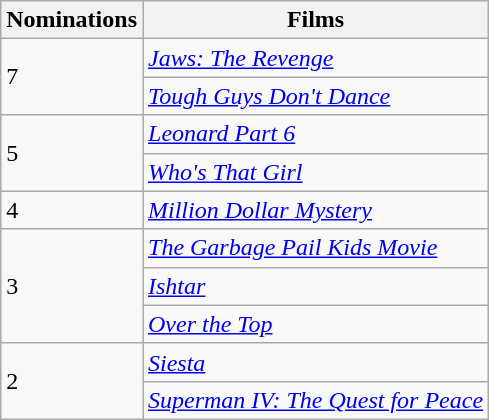<table class="wikitable">
<tr>
<th>Nominations</th>
<th>Films</th>
</tr>
<tr>
<td rowspan="2">7</td>
<td><em><a href='#'>Jaws: The Revenge</a></em></td>
</tr>
<tr>
<td><a href='#'><em>Tough Guys Don't Dance</em></a></td>
</tr>
<tr>
<td rowspan="2">5</td>
<td><em><a href='#'>Leonard Part 6</a></em></td>
</tr>
<tr>
<td><a href='#'><em>Who's That Girl</em></a></td>
</tr>
<tr>
<td rowspan="1">4</td>
<td><em><a href='#'>Million Dollar Mystery</a></em></td>
</tr>
<tr>
<td rowspan="3">3</td>
<td><em><a href='#'>The Garbage Pail Kids Movie</a></em></td>
</tr>
<tr>
<td><a href='#'><em>Ishtar</em></a></td>
</tr>
<tr>
<td><a href='#'><em>Over the Top</em></a></td>
</tr>
<tr>
<td rowspan="2">2</td>
<td><a href='#'><em>Siesta</em></a></td>
</tr>
<tr>
<td><em><a href='#'>Superman IV: The Quest for Peace</a></em></td>
</tr>
</table>
